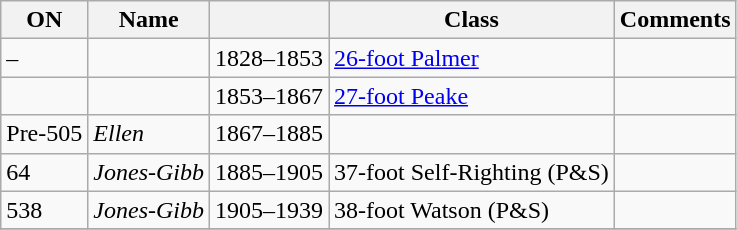<table class="wikitable">
<tr>
<th>ON</th>
<th>Name</th>
<th></th>
<th>Class</th>
<th>Comments</th>
</tr>
<tr>
<td>–</td>
<td></td>
<td>1828–1853</td>
<td><a href='#'>26-foot Palmer</a></td>
<td></td>
</tr>
<tr>
<td></td>
<td></td>
<td>1853–1867</td>
<td><a href='#'>27-foot Peake</a></td>
<td></td>
</tr>
<tr>
<td>Pre-505</td>
<td><em>Ellen</em></td>
<td>1867–1885</td>
<td></td>
<td></td>
</tr>
<tr>
<td>64</td>
<td><em>Jones-Gibb</em></td>
<td>1885–1905</td>
<td>37-foot Self-Righting (P&S)</td>
<td></td>
</tr>
<tr>
<td>538</td>
<td><em>Jones-Gibb</em></td>
<td>1905–1939</td>
<td>38-foot Watson (P&S)</td>
<td></td>
</tr>
<tr>
</tr>
</table>
